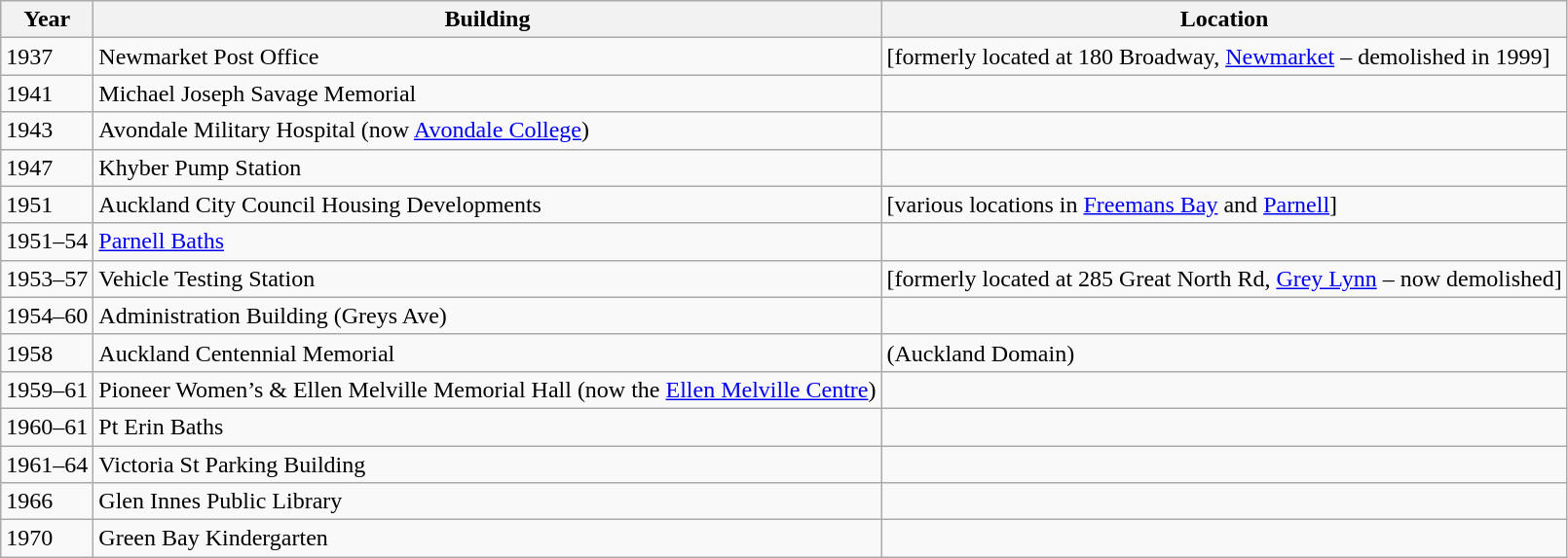<table class="wikitable sortable">
<tr>
<th>Year</th>
<th>Building</th>
<th>Location</th>
</tr>
<tr>
<td>1937</td>
<td>Newmarket Post Office</td>
<td>[formerly located at 180 Broadway, <a href='#'>Newmarket</a> – demolished in 1999]</td>
</tr>
<tr>
<td>1941</td>
<td>Michael Joseph Savage Memorial</td>
<td></td>
</tr>
<tr>
<td>1943</td>
<td>Avondale Military Hospital (now <a href='#'>Avondale College</a>)</td>
<td></td>
</tr>
<tr>
<td>1947</td>
<td>Khyber Pump Station</td>
<td></td>
</tr>
<tr>
<td>1951</td>
<td>Auckland City Council Housing Developments</td>
<td>[various locations in <a href='#'>Freemans Bay</a> and <a href='#'>Parnell</a>]</td>
</tr>
<tr>
<td>1951–54</td>
<td><a href='#'>Parnell Baths</a></td>
<td></td>
</tr>
<tr>
<td>1953–57</td>
<td>Vehicle Testing Station</td>
<td>[formerly located at 285 Great North Rd, <a href='#'>Grey Lynn</a> – now demolished]</td>
</tr>
<tr>
<td>1954–60</td>
<td>Administration Building (Greys Ave)</td>
<td></td>
</tr>
<tr>
<td>1958</td>
<td>Auckland Centennial Memorial</td>
<td>(Auckland Domain) </td>
</tr>
<tr>
<td>1959–61</td>
<td>Pioneer Women’s & Ellen Melville Memorial Hall (now the <a href='#'>Ellen Melville Centre</a>)</td>
<td></td>
</tr>
<tr>
<td>1960–61</td>
<td>Pt Erin Baths</td>
<td></td>
</tr>
<tr>
<td>1961–64</td>
<td>Victoria St Parking Building</td>
<td></td>
</tr>
<tr>
<td>1966</td>
<td>Glen Innes Public Library</td>
<td></td>
</tr>
<tr>
<td>1970</td>
<td>Green Bay Kindergarten</td>
<td></td>
</tr>
</table>
